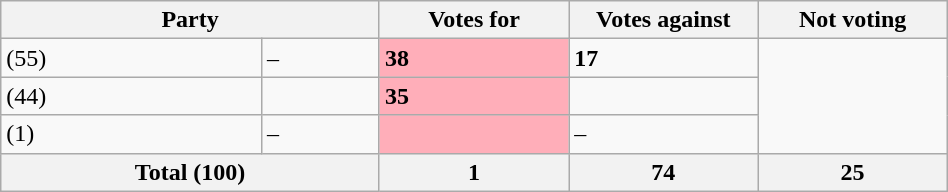<table class="wikitable" style="width:50%;">
<tr>
<th colspan="2">Party</th>
<th style="width:20%;">Votes for</th>
<th style="width:20%;">Votes against</th>
<th style="width:20%;">Not voting</th>
</tr>
<tr>
<td> (55)</td>
<td>–</td>
<td style="background-color:#ffaeb9;"><strong>38</strong></td>
<td><strong>17</strong></td>
</tr>
<tr>
<td> (44)</td>
<td></td>
<td style="background-color:#ffaeb9;"><strong>35</strong></td>
<td></td>
</tr>
<tr>
<td> (1)</td>
<td>–</td>
<td style="background-color:#ffaeb9;"></td>
<td>–</td>
</tr>
<tr>
<th colspan="2">Total (100)</th>
<th>1</th>
<th>74</th>
<th>25</th>
</tr>
</table>
